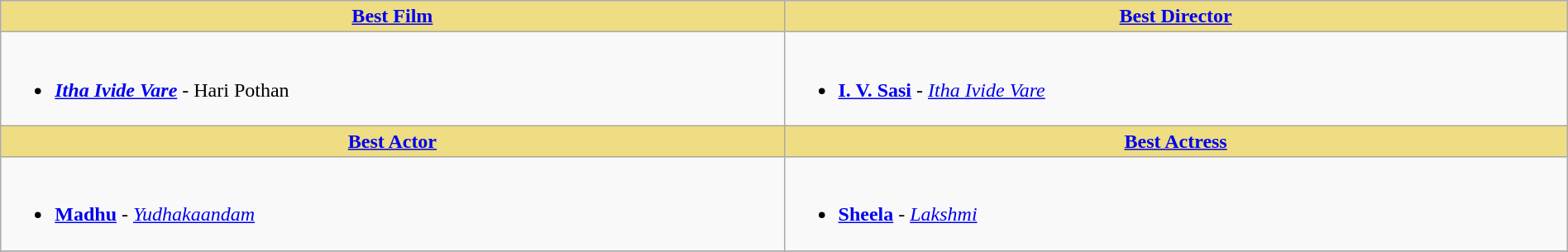<table class="wikitable" width=100% |>
<tr>
<th !  style="background:#eedd82; text-align:center; width:50%;"><a href='#'>Best Film</a></th>
<th !  style="background:#eedd82; text-align:center; width:50%;"><a href='#'>Best Director</a></th>
</tr>
<tr>
<td valign="top"><br><ul><li><strong><em><a href='#'>Itha Ivide Vare</a></em></strong> - Hari Pothan</li></ul></td>
<td valign="top"><br><ul><li><strong><a href='#'>I. V. Sasi</a></strong> - <em><a href='#'>Itha Ivide Vare</a></em></li></ul></td>
</tr>
<tr>
<th !  style="background:#eedd82; text-align:center; width:50%;"><a href='#'>Best Actor</a></th>
<th !  style="background:#eedd82; text-align:center; width:50%;"><a href='#'>Best Actress</a></th>
</tr>
<tr>
<td valign="top"><br><ul><li><strong><a href='#'>Madhu</a></strong> - <em><a href='#'>Yudhakaandam</a></em></li></ul></td>
<td valign="top"><br><ul><li><strong><a href='#'>Sheela</a></strong> - <em><a href='#'>Lakshmi</a></em></li></ul></td>
</tr>
<tr>
</tr>
</table>
